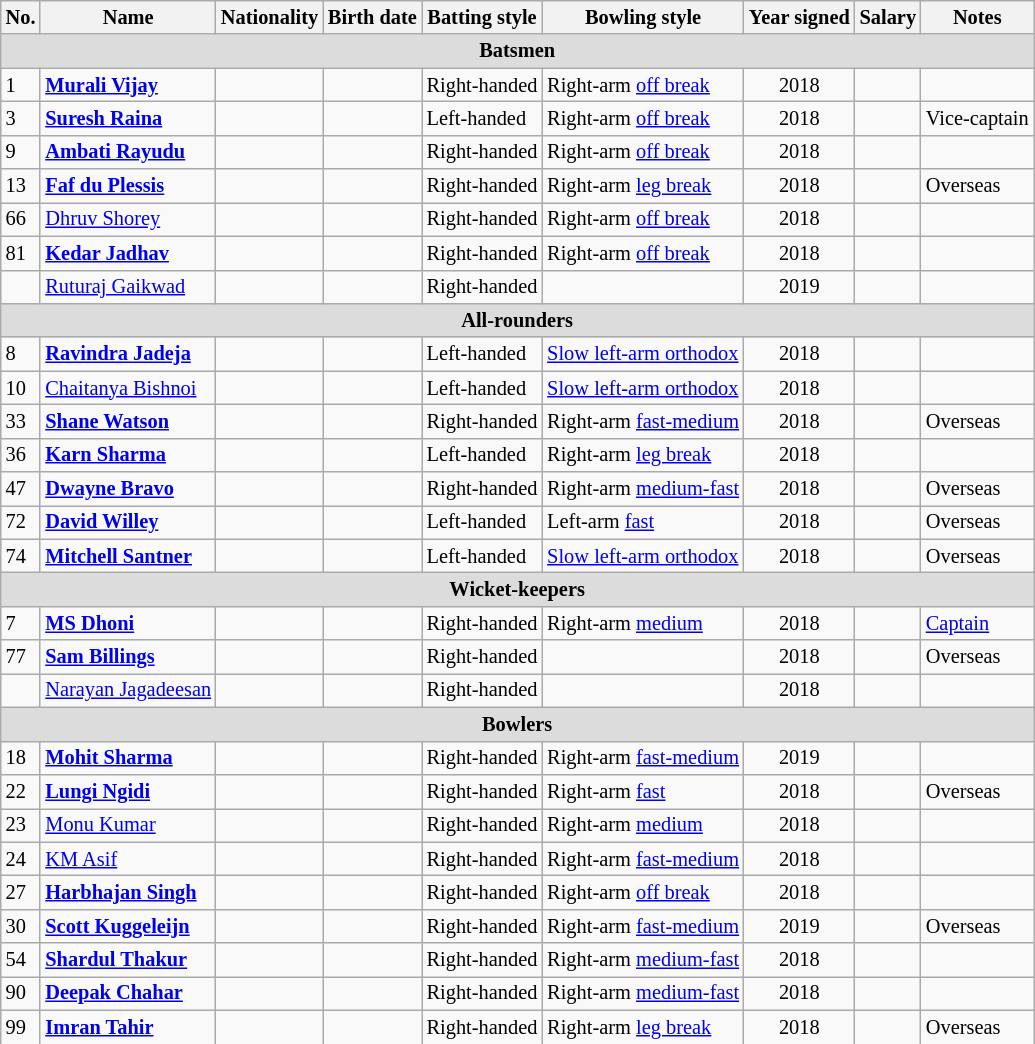<table class="wikitable"  style="font-size:85%;">
<tr>
<th>No.</th>
<th>Name</th>
<th>Nationality</th>
<th>Birth date</th>
<th>Batting style</th>
<th>Bowling style</th>
<th>Year signed</th>
<th>Salary</th>
<th>Notes</th>
</tr>
<tr>
<th colspan="9"  style="background:#dcdcdc; text-align:center;">Batsmen</th>
</tr>
<tr>
<td>1</td>
<td><strong><a href='#'>Murali Vijay</a></strong></td>
<td></td>
<td></td>
<td>Right-handed</td>
<td>Right-arm <a href='#'>off break</a></td>
<td style="text-align:center;">2018</td>
<td style="text-align:right;"></td>
<td></td>
</tr>
<tr>
<td>3</td>
<td><strong><a href='#'>Suresh Raina</a></strong></td>
<td></td>
<td></td>
<td>Left-handed</td>
<td>Right-arm <a href='#'>off break</a></td>
<td style="text-align:center;">2018</td>
<td style="text-align:right;"></td>
<td>Vice-captain</td>
</tr>
<tr>
<td>9</td>
<td><strong><a href='#'>Ambati Rayudu</a></strong></td>
<td></td>
<td></td>
<td>Right-handed</td>
<td>Right-arm <a href='#'>off break</a></td>
<td style="text-align:center;">2018</td>
<td style="text-align:right;"></td>
<td></td>
</tr>
<tr>
<td>13</td>
<td><strong><a href='#'>Faf du Plessis</a></strong></td>
<td></td>
<td></td>
<td>Right-handed</td>
<td>Right-arm <a href='#'>leg break</a></td>
<td style="text-align:center;">2018</td>
<td style="text-align:right;"></td>
<td>Overseas</td>
</tr>
<tr>
<td>66</td>
<td><a href='#'>Dhruv Shorey</a></td>
<td></td>
<td></td>
<td>Right-handed</td>
<td>Right-arm <a href='#'>off break</a></td>
<td style="text-align:center;">2018</td>
<td style="text-align:right;"></td>
<td></td>
</tr>
<tr>
<td>81</td>
<td><strong><a href='#'>Kedar Jadhav</a></strong></td>
<td></td>
<td></td>
<td>Right-handed</td>
<td>Right-arm <a href='#'>off break</a></td>
<td style="text-align:center;">2018</td>
<td style="text-align:right;"></td>
<td></td>
</tr>
<tr>
<td></td>
<td><a href='#'>Ruturaj Gaikwad</a></td>
<td></td>
<td></td>
<td>Right-handed</td>
<td></td>
<td style="text-align:center;">2019</td>
<td style="text-align:right;"></td>
<td></td>
</tr>
<tr>
<th colspan="9"  style="background:#dcdcdc; text-align:center;">All-rounders</th>
</tr>
<tr>
<td>8</td>
<td><strong><a href='#'>Ravindra Jadeja</a></strong></td>
<td></td>
<td></td>
<td>Left-handed</td>
<td><a href='#'>Slow left-arm orthodox</a></td>
<td style="text-align:center;">2018</td>
<td style="text-align:right;"></td>
<td></td>
</tr>
<tr>
<td>10</td>
<td><a href='#'>Chaitanya Bishnoi</a></td>
<td></td>
<td></td>
<td>Left-handed</td>
<td><a href='#'>Slow left-arm orthodox</a></td>
<td style="text-align:center;">2018</td>
<td style="text-align:right;"></td>
<td></td>
</tr>
<tr>
<td>33</td>
<td><strong><a href='#'>Shane Watson</a></strong></td>
<td></td>
<td></td>
<td>Right-handed</td>
<td>Right-arm <a href='#'>fast-medium</a></td>
<td style="text-align:center;">2018</td>
<td style="text-align:right;"></td>
<td>Overseas</td>
</tr>
<tr>
<td>36</td>
<td><strong><a href='#'>Karn Sharma</a></strong></td>
<td></td>
<td></td>
<td>Left-handed</td>
<td>Right-arm <a href='#'>leg break</a></td>
<td style="text-align:center;">2018</td>
<td style="text-align:right;"></td>
<td></td>
</tr>
<tr>
<td>47</td>
<td><strong><a href='#'>Dwayne Bravo</a></strong></td>
<td></td>
<td></td>
<td>Right-handed</td>
<td>Right-arm <a href='#'>medium-fast</a></td>
<td style="text-align:center;">2018</td>
<td style="text-align:right;"></td>
<td>Overseas</td>
</tr>
<tr>
<td>72</td>
<td><strong><a href='#'>David Willey</a></strong></td>
<td></td>
<td></td>
<td>Left-handed</td>
<td>Left-arm <a href='#'>fast</a></td>
<td style="text-align:center;">2018</td>
<td style="text-align:right;"></td>
<td>Overseas</td>
</tr>
<tr>
<td>74</td>
<td><strong><a href='#'>Mitchell Santner</a></strong></td>
<td></td>
<td></td>
<td>Left-handed</td>
<td><a href='#'>Slow left-arm orthodox</a></td>
<td style="text-align:center;">2018</td>
<td style="text-align:right;"></td>
<td>Overseas</td>
</tr>
<tr>
<th colspan="9"  style="background:#dcdcdc; text-align:center;">Wicket-keepers</th>
</tr>
<tr>
<td>7</td>
<td><strong><a href='#'>MS Dhoni</a></strong></td>
<td></td>
<td></td>
<td>Right-handed</td>
<td>Right-arm <a href='#'>medium</a></td>
<td style="text-align:center;">2018</td>
<td style="text-align:right;"></td>
<td><a href='#'>Captain</a></td>
</tr>
<tr>
<td>77</td>
<td><strong><a href='#'>Sam Billings</a></strong></td>
<td></td>
<td></td>
<td>Right-handed</td>
<td></td>
<td style="text-align:center;">2018</td>
<td style="text-align:right;"></td>
<td>Overseas</td>
</tr>
<tr>
<td></td>
<td><a href='#'>Narayan Jagadeesan</a></td>
<td></td>
<td></td>
<td>Right-handed</td>
<td></td>
<td style="text-align:center;">2018</td>
<td style="text-align:right;"></td>
<td></td>
</tr>
<tr>
<th colspan="9"  style="background:#dcdcdc; text-align:center;">Bowlers</th>
</tr>
<tr>
<td>18</td>
<td><strong><a href='#'>Mohit Sharma</a></strong></td>
<td></td>
<td></td>
<td>Right-handed</td>
<td>Right-arm <a href='#'>fast-medium</a></td>
<td style="text-align:center;">2019</td>
<td style="text-align:right;"></td>
<td></td>
</tr>
<tr>
<td>22</td>
<td><strong><a href='#'>Lungi Ngidi</a></strong></td>
<td></td>
<td></td>
<td>Right-handed</td>
<td>Right-arm <a href='#'>fast</a></td>
<td style="text-align:center;">2018</td>
<td style="text-align:right;"></td>
<td>Overseas</td>
</tr>
<tr>
<td>23</td>
<td><a href='#'>Monu Kumar</a></td>
<td></td>
<td></td>
<td>Right-handed</td>
<td>Right-arm <a href='#'>medium</a></td>
<td style="text-align:center;">2018</td>
<td style="text-align:right;"></td>
<td></td>
</tr>
<tr>
<td>24</td>
<td><a href='#'>KM Asif</a></td>
<td></td>
<td></td>
<td>Right-handed</td>
<td>Right-arm <a href='#'>fast-medium</a></td>
<td style="text-align:center;">2018</td>
<td style="text-align:right;"></td>
<td></td>
</tr>
<tr>
<td>27</td>
<td><strong><a href='#'>Harbhajan Singh</a></strong></td>
<td></td>
<td></td>
<td>Right-handed</td>
<td>Right-arm <a href='#'>off break</a></td>
<td style="text-align:center;">2018</td>
<td style="text-align:right;"></td>
<td></td>
</tr>
<tr>
<td>30</td>
<td><strong><a href='#'>Scott Kuggeleijn</a></strong></td>
<td></td>
<td></td>
<td>Right-handed</td>
<td>Right-arm <a href='#'>fast-medium</a></td>
<td style="text-align:center;">2019</td>
<td style="text-align:right;"></td>
<td>Overseas</td>
</tr>
<tr>
<td>54</td>
<td><strong><a href='#'>Shardul Thakur</a></strong></td>
<td></td>
<td></td>
<td>Right-handed</td>
<td>Right-arm <a href='#'>medium-fast</a></td>
<td style="text-align:center;">2018</td>
<td style="text-align:right;"></td>
<td></td>
</tr>
<tr>
<td>90</td>
<td><strong><a href='#'>Deepak Chahar</a></strong></td>
<td></td>
<td></td>
<td>Right-handed</td>
<td>Right-arm <a href='#'>medium-fast</a></td>
<td style="text-align:center;">2018</td>
<td style="text-align:right;"></td>
<td></td>
</tr>
<tr>
<td>99</td>
<td><strong><a href='#'>Imran Tahir</a></strong></td>
<td></td>
<td></td>
<td>Right-handed</td>
<td>Right-arm <a href='#'>leg break</a></td>
<td style="text-align:center;">2018</td>
<td style="text-align:right;"></td>
<td>Overseas</td>
</tr>
</table>
